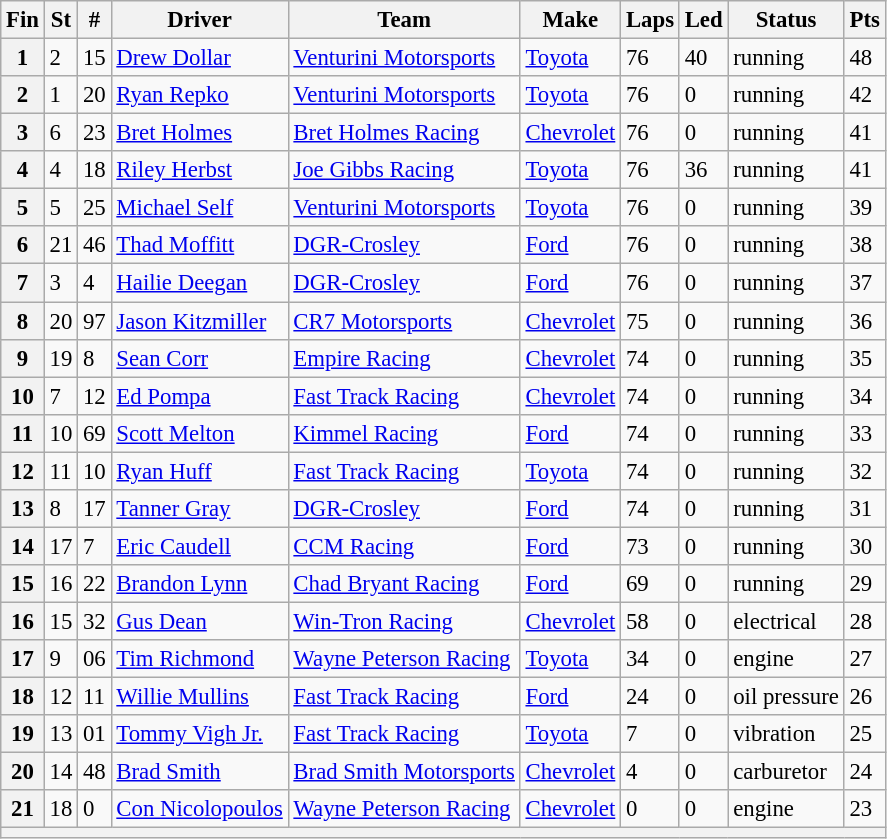<table class="wikitable sortable" style="font-size:95%">
<tr>
<th>Fin</th>
<th>St</th>
<th>#</th>
<th>Driver</th>
<th>Team</th>
<th>Make</th>
<th>Laps</th>
<th>Led</th>
<th>Status</th>
<th>Pts</th>
</tr>
<tr>
<th>1</th>
<td>2</td>
<td>15</td>
<td><a href='#'>Drew Dollar</a></td>
<td><a href='#'>Venturini Motorsports</a></td>
<td><a href='#'>Toyota</a></td>
<td>76</td>
<td>40</td>
<td>running</td>
<td>48</td>
</tr>
<tr>
<th>2</th>
<td>1</td>
<td>20</td>
<td><a href='#'>Ryan Repko</a></td>
<td><a href='#'>Venturini Motorsports</a></td>
<td><a href='#'>Toyota</a></td>
<td>76</td>
<td>0</td>
<td>running</td>
<td>42</td>
</tr>
<tr>
<th>3</th>
<td>6</td>
<td>23</td>
<td><a href='#'>Bret Holmes</a></td>
<td><a href='#'>Bret Holmes Racing</a></td>
<td><a href='#'>Chevrolet</a></td>
<td>76</td>
<td>0</td>
<td>running</td>
<td>41</td>
</tr>
<tr>
<th>4</th>
<td>4</td>
<td>18</td>
<td><a href='#'>Riley Herbst</a></td>
<td><a href='#'>Joe Gibbs Racing</a></td>
<td><a href='#'>Toyota</a></td>
<td>76</td>
<td>36</td>
<td>running</td>
<td>41</td>
</tr>
<tr>
<th>5</th>
<td>5</td>
<td>25</td>
<td><a href='#'>Michael Self</a></td>
<td><a href='#'>Venturini Motorsports</a></td>
<td><a href='#'>Toyota</a></td>
<td>76</td>
<td>0</td>
<td>running</td>
<td>39</td>
</tr>
<tr>
<th>6</th>
<td>21</td>
<td>46</td>
<td><a href='#'>Thad Moffitt</a></td>
<td><a href='#'>DGR-Crosley</a></td>
<td><a href='#'>Ford</a></td>
<td>76</td>
<td>0</td>
<td>running</td>
<td>38</td>
</tr>
<tr>
<th>7</th>
<td>3</td>
<td>4</td>
<td><a href='#'>Hailie Deegan</a></td>
<td><a href='#'>DGR-Crosley</a></td>
<td><a href='#'>Ford</a></td>
<td>76</td>
<td>0</td>
<td>running</td>
<td>37</td>
</tr>
<tr>
<th>8</th>
<td>20</td>
<td>97</td>
<td><a href='#'>Jason Kitzmiller</a></td>
<td><a href='#'>CR7 Motorsports</a></td>
<td><a href='#'>Chevrolet</a></td>
<td>75</td>
<td>0</td>
<td>running</td>
<td>36</td>
</tr>
<tr>
<th>9</th>
<td>19</td>
<td>8</td>
<td><a href='#'>Sean Corr</a></td>
<td><a href='#'>Empire Racing</a></td>
<td><a href='#'>Chevrolet</a></td>
<td>74</td>
<td>0</td>
<td>running</td>
<td>35</td>
</tr>
<tr>
<th>10</th>
<td>7</td>
<td>12</td>
<td><a href='#'>Ed Pompa</a></td>
<td><a href='#'>Fast Track Racing</a></td>
<td><a href='#'>Chevrolet</a></td>
<td>74</td>
<td>0</td>
<td>running</td>
<td>34</td>
</tr>
<tr>
<th>11</th>
<td>10</td>
<td>69</td>
<td><a href='#'>Scott Melton</a></td>
<td><a href='#'>Kimmel Racing</a></td>
<td><a href='#'>Ford</a></td>
<td>74</td>
<td>0</td>
<td>running</td>
<td>33</td>
</tr>
<tr>
<th>12</th>
<td>11</td>
<td>10</td>
<td><a href='#'>Ryan Huff</a></td>
<td><a href='#'>Fast Track Racing</a></td>
<td><a href='#'>Toyota</a></td>
<td>74</td>
<td>0</td>
<td>running</td>
<td>32</td>
</tr>
<tr>
<th>13</th>
<td>8</td>
<td>17</td>
<td><a href='#'>Tanner Gray</a></td>
<td><a href='#'>DGR-Crosley</a></td>
<td><a href='#'>Ford</a></td>
<td>74</td>
<td>0</td>
<td>running</td>
<td>31</td>
</tr>
<tr>
<th>14</th>
<td>17</td>
<td>7</td>
<td><a href='#'>Eric Caudell</a></td>
<td><a href='#'>CCM Racing</a></td>
<td><a href='#'>Ford</a></td>
<td>73</td>
<td>0</td>
<td>running</td>
<td>30</td>
</tr>
<tr>
<th>15</th>
<td>16</td>
<td>22</td>
<td><a href='#'>Brandon Lynn</a></td>
<td><a href='#'>Chad Bryant Racing</a></td>
<td><a href='#'>Ford</a></td>
<td>69</td>
<td>0</td>
<td>running</td>
<td>29</td>
</tr>
<tr>
<th>16</th>
<td>15</td>
<td>32</td>
<td><a href='#'>Gus Dean</a></td>
<td><a href='#'>Win-Tron Racing</a></td>
<td><a href='#'>Chevrolet</a></td>
<td>58</td>
<td>0</td>
<td>electrical</td>
<td>28</td>
</tr>
<tr>
<th>17</th>
<td>9</td>
<td>06</td>
<td><a href='#'>Tim Richmond</a></td>
<td><a href='#'>Wayne Peterson Racing</a></td>
<td><a href='#'>Toyota</a></td>
<td>34</td>
<td>0</td>
<td>engine</td>
<td>27</td>
</tr>
<tr>
<th>18</th>
<td>12</td>
<td>11</td>
<td><a href='#'>Willie Mullins</a></td>
<td><a href='#'>Fast Track Racing</a></td>
<td><a href='#'>Ford</a></td>
<td>24</td>
<td>0</td>
<td>oil pressure</td>
<td>26</td>
</tr>
<tr>
<th>19</th>
<td>13</td>
<td>01</td>
<td><a href='#'>Tommy Vigh Jr.</a></td>
<td><a href='#'>Fast Track Racing</a></td>
<td><a href='#'>Toyota</a></td>
<td>7</td>
<td>0</td>
<td>vibration</td>
<td>25</td>
</tr>
<tr>
<th>20</th>
<td>14</td>
<td>48</td>
<td><a href='#'>Brad Smith</a></td>
<td><a href='#'>Brad Smith Motorsports</a></td>
<td><a href='#'>Chevrolet</a></td>
<td>4</td>
<td>0</td>
<td>carburetor</td>
<td>24</td>
</tr>
<tr>
<th>21</th>
<td>18</td>
<td>0</td>
<td><a href='#'>Con Nicolopoulos</a></td>
<td><a href='#'>Wayne Peterson Racing</a></td>
<td><a href='#'>Chevrolet</a></td>
<td>0</td>
<td>0</td>
<td>engine</td>
<td>23</td>
</tr>
<tr>
<th colspan="10"></th>
</tr>
</table>
